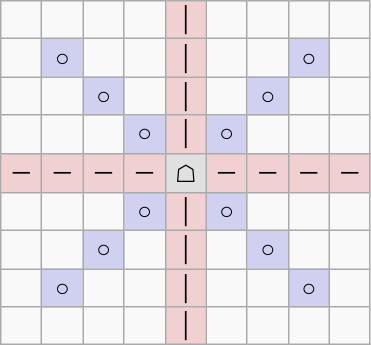<table border="1" class="wikitable">
<tr align=center>
<td width="20"> </td>
<td width="20"> </td>
<td width="20"> </td>
<td width="20"> </td>
<td width="20" style="background:#f0d0d0;">│</td>
<td width="20"> </td>
<td width="20"> </td>
<td width="20"> </td>
<td width="20"> </td>
</tr>
<tr align=center>
<td> </td>
<td style="background:#d0d0f0;">○</td>
<td> </td>
<td> </td>
<td style="background:#f0d0d0;">│</td>
<td> </td>
<td> </td>
<td style="background:#d0d0f0;">○</td>
<td> </td>
</tr>
<tr align=center>
<td> </td>
<td> </td>
<td style="background:#d0d0f0;">○</td>
<td> </td>
<td style="background:#f0d0d0;">│</td>
<td> </td>
<td style="background:#d0d0f0;">○</td>
<td> </td>
<td> </td>
</tr>
<tr align=center>
<td> </td>
<td> </td>
<td> </td>
<td style="background:#d0d0f0;">○</td>
<td style="background:#f0d0d0;">│</td>
<td style="background:#d0d0f0;">○</td>
<td> </td>
<td> </td>
<td> </td>
</tr>
<tr align=center>
<td style="background:#f0d0d0;">─</td>
<td style="background:#f0d0d0;">─</td>
<td style="background:#f0d0d0;">─</td>
<td style="background:#f0d0d0;">─</td>
<td style="background:#e0e0e0;">☖</td>
<td style="background:#f0d0d0;">─</td>
<td style="background:#f0d0d0;">─</td>
<td style="background:#f0d0d0;">─</td>
<td style="background:#f0d0d0;">─</td>
</tr>
<tr align=center>
<td> </td>
<td> </td>
<td> </td>
<td style="background:#d0d0f0;">○</td>
<td style="background:#f0d0d0;">│</td>
<td style="background:#d0d0f0;">○</td>
<td> </td>
<td> </td>
<td> </td>
</tr>
<tr align=center>
<td> </td>
<td> </td>
<td style="background:#d0d0f0;">○</td>
<td> </td>
<td style="background:#f0d0d0;">│</td>
<td> </td>
<td style="background:#d0d0f0;">○</td>
<td> </td>
<td> </td>
</tr>
<tr align=center>
<td> </td>
<td style="background:#d0d0f0;">○</td>
<td> </td>
<td> </td>
<td style="background:#f0d0d0;">│</td>
<td> </td>
<td> </td>
<td style="background:#d0d0f0;">○</td>
<td> </td>
</tr>
<tr align=center>
<td> </td>
<td> </td>
<td> </td>
<td> </td>
<td style="background:#f0d0d0;">│</td>
<td> </td>
<td> </td>
<td> </td>
<td> </td>
</tr>
</table>
